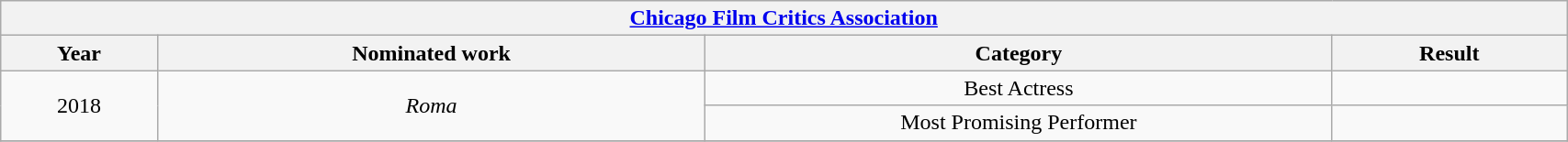<table style="width:90%;" class="wikitable">
<tr>
<th colspan="4" style="text-align:center;"><a href='#'>Chicago Film Critics Association</a></th>
</tr>
<tr>
<th style="width:10%;">Year</th>
<th style="width:35%;">Nominated work</th>
<th style="width:40%;">Category</th>
<th style="width:15%;">Result</th>
</tr>
<tr>
<td rowspan="2" style="text-align:center;">2018</td>
<td rowspan="2" style="text-align:center;"><em>Roma</em></td>
<td style="text-align:center;">Best Actress</td>
<td></td>
</tr>
<tr>
<td style="text-align:center;">Most Promising Performer</td>
<td></td>
</tr>
<tr>
</tr>
</table>
